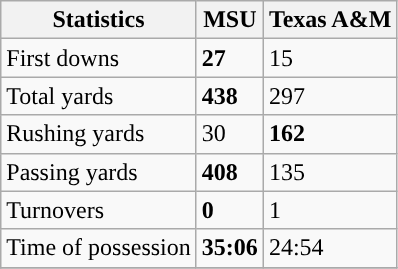<table class="wikitable" style="float: left;">
<tr>
<th>Statistics</th>
<th>MSU</th>
<th>Texas A&M</th>
</tr>
<tr>
<td>First downs</td>
<td><strong>27</strong></td>
<td>15</td>
</tr>
<tr>
<td>Total yards</td>
<td><strong>438</strong></td>
<td>297</td>
</tr>
<tr>
<td>Rushing yards</td>
<td>30</td>
<td><strong>162</strong></td>
</tr>
<tr>
<td>Passing yards</td>
<td><strong>408</strong></td>
<td>135</td>
</tr>
<tr>
<td>Turnovers</td>
<td><strong>0</strong></td>
<td>1</td>
</tr>
<tr>
<td>Time of possession</td>
<td><strong>35:06</strong></td>
<td>24:54</td>
</tr>
<tr>
</tr>
</table>
